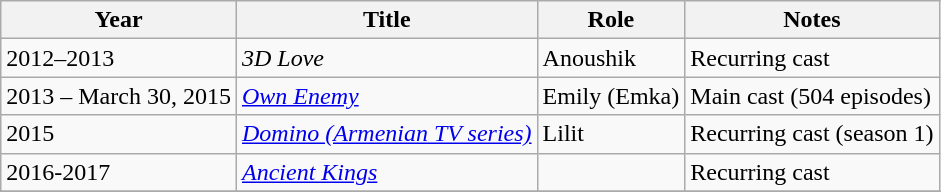<table class="wikitable sortable plainrowheaders">
<tr>
<th>Year</th>
<th>Title</th>
<th>Role</th>
<th class="unsortable">Notes</th>
</tr>
<tr>
<td>2012–2013</td>
<td><em>3D Love</em></td>
<td>Anoushik</td>
<td>Recurring cast</td>
</tr>
<tr>
<td>2013 – March 30, 2015</td>
<td><em><a href='#'>Own Enemy</a></em></td>
<td>Emily (Emka)</td>
<td>Main cast (504 episodes)</td>
</tr>
<tr>
<td>2015</td>
<td><em><a href='#'>Domino (Armenian TV series)</a></em></td>
<td>Lilit</td>
<td>Recurring cast (season 1)</td>
</tr>
<tr>
<td>2016-2017</td>
<td><em><a href='#'>Ancient Kings</a></em></td>
<td></td>
<td>Recurring cast</td>
</tr>
<tr>
</tr>
</table>
